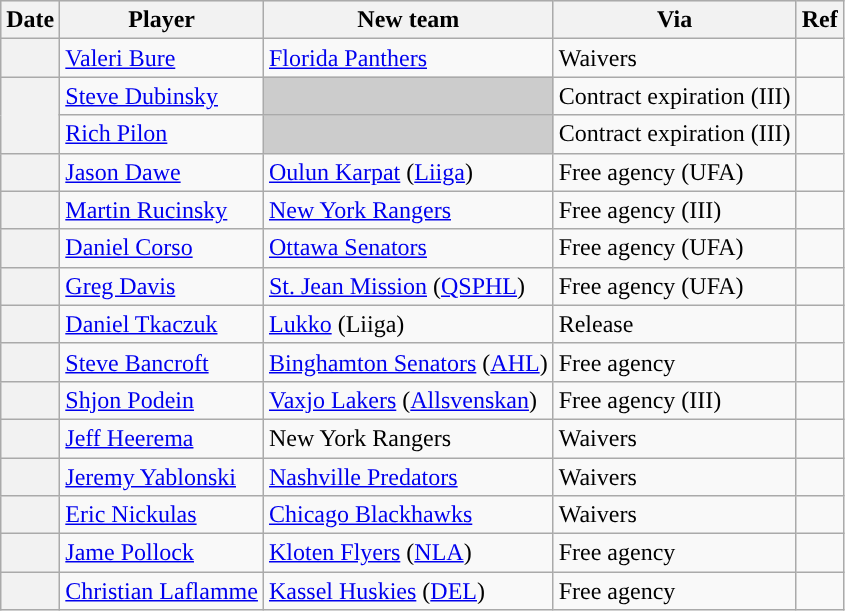<table class="wikitable plainrowheaders">
<tr style="background:#ddd; text-align:center;">
<th>Date</th>
<th>Player</th>
<th>New team</th>
<th>Via</th>
<th>Ref</th>
</tr>
<tr>
<th scope="row"></th>
<td><a href='#'>Valeri Bure</a></td>
<td><a href='#'>Florida Panthers</a></td>
<td>Waivers</td>
<td></td>
</tr>
<tr>
<th scope="row" rowspan=2></th>
<td><a href='#'>Steve Dubinsky</a></td>
<td style="background:#ccc"></td>
<td>Contract expiration (III)</td>
<td></td>
</tr>
<tr>
<td><a href='#'>Rich Pilon</a></td>
<td style="background:#ccc"></td>
<td>Contract expiration (III)</td>
<td></td>
</tr>
<tr>
<th scope="row"></th>
<td><a href='#'>Jason Dawe</a></td>
<td><a href='#'>Oulun Karpat</a> (<a href='#'>Liiga</a>)</td>
<td>Free agency (UFA)</td>
<td></td>
</tr>
<tr>
<th scope="row"></th>
<td><a href='#'>Martin Rucinsky</a></td>
<td><a href='#'>New York Rangers</a></td>
<td>Free agency (III)</td>
<td></td>
</tr>
<tr>
<th scope="row"></th>
<td><a href='#'>Daniel Corso</a></td>
<td><a href='#'>Ottawa Senators</a></td>
<td>Free agency (UFA)</td>
<td></td>
</tr>
<tr>
<th scope="row"></th>
<td><a href='#'>Greg Davis</a></td>
<td><a href='#'>St. Jean Mission</a> (<a href='#'>QSPHL</a>)</td>
<td>Free agency (UFA)</td>
<td></td>
</tr>
<tr>
<th scope="row"></th>
<td><a href='#'>Daniel Tkaczuk</a></td>
<td><a href='#'>Lukko</a> (Liiga)</td>
<td>Release</td>
<td></td>
</tr>
<tr>
<th scope="row"></th>
<td><a href='#'>Steve Bancroft</a></td>
<td><a href='#'>Binghamton Senators</a> (<a href='#'>AHL</a>)</td>
<td>Free agency</td>
<td></td>
</tr>
<tr>
<th scope="row"></th>
<td><a href='#'>Shjon Podein</a></td>
<td><a href='#'>Vaxjo Lakers</a> (<a href='#'>Allsvenskan</a>)</td>
<td>Free agency (III)</td>
<td></td>
</tr>
<tr>
<th scope="row"></th>
<td><a href='#'>Jeff Heerema</a></td>
<td>New York Rangers</td>
<td>Waivers</td>
<td></td>
</tr>
<tr>
<th scope="row"></th>
<td><a href='#'>Jeremy Yablonski</a></td>
<td><a href='#'>Nashville Predators</a></td>
<td>Waivers</td>
<td></td>
</tr>
<tr>
<th scope="row"></th>
<td><a href='#'>Eric Nickulas</a></td>
<td><a href='#'>Chicago Blackhawks</a></td>
<td>Waivers</td>
<td></td>
</tr>
<tr>
<th scope="row"></th>
<td><a href='#'>Jame Pollock</a></td>
<td><a href='#'>Kloten Flyers</a> (<a href='#'>NLA</a>)</td>
<td>Free agency</td>
<td></td>
</tr>
<tr>
<th scope="row"></th>
<td><a href='#'>Christian Laflamme</a></td>
<td><a href='#'>Kassel Huskies</a> (<a href='#'>DEL</a>)</td>
<td>Free agency</td>
<td></td>
</tr>
</table>
